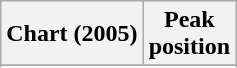<table class="wikitable">
<tr>
<th>Chart (2005)</th>
<th>Peak<br>position</th>
</tr>
<tr>
</tr>
<tr>
</tr>
</table>
